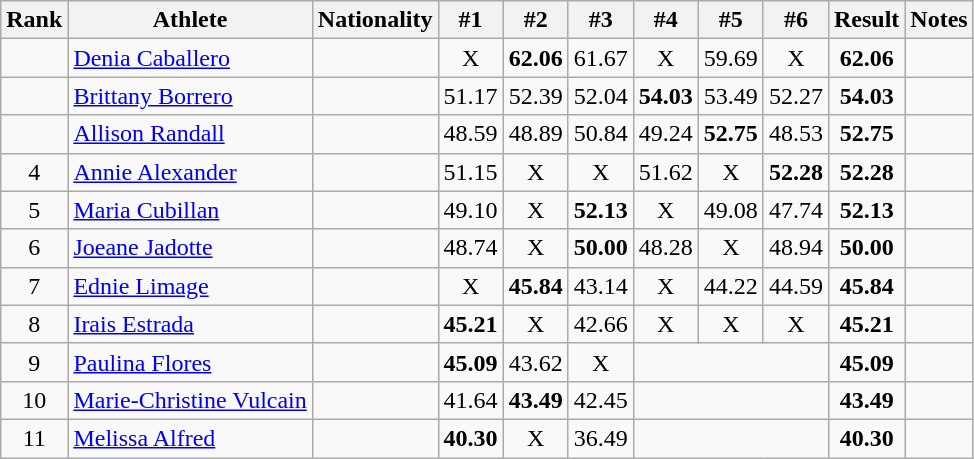<table class="wikitable sortable" style="text-align:center">
<tr>
<th>Rank</th>
<th>Athlete</th>
<th>Nationality</th>
<th>#1</th>
<th>#2</th>
<th>#3</th>
<th>#4</th>
<th>#5</th>
<th>#6</th>
<th>Result</th>
<th>Notes</th>
</tr>
<tr>
<td></td>
<td align=left><a href='#'>Denia Caballero</a></td>
<td align=left></td>
<td>X</td>
<td><strong>62.06</strong></td>
<td>61.67</td>
<td>X</td>
<td>59.69</td>
<td>X</td>
<td><strong>62.06</strong></td>
<td></td>
</tr>
<tr>
<td></td>
<td align=left><a href='#'>Brittany Borrero</a></td>
<td align=left></td>
<td>51.17</td>
<td>52.39</td>
<td>52.04</td>
<td><strong>54.03</strong></td>
<td>53.49</td>
<td>52.27</td>
<td><strong>54.03</strong></td>
<td></td>
</tr>
<tr>
<td></td>
<td align=left><a href='#'>Allison Randall</a></td>
<td align=left></td>
<td>48.59</td>
<td>48.89</td>
<td>50.84</td>
<td>49.24</td>
<td><strong>52.75</strong></td>
<td>48.53</td>
<td><strong>52.75</strong></td>
<td></td>
</tr>
<tr>
<td>4</td>
<td align=left><a href='#'>Annie Alexander</a></td>
<td align=left></td>
<td>51.15</td>
<td>X</td>
<td>X</td>
<td>51.62</td>
<td>X</td>
<td><strong>52.28</strong></td>
<td><strong>52.28</strong></td>
<td></td>
</tr>
<tr>
<td>5</td>
<td align=left><a href='#'>Maria Cubillan</a></td>
<td align=left></td>
<td>49.10</td>
<td>X</td>
<td><strong>52.13</strong></td>
<td>X</td>
<td>49.08</td>
<td>47.74</td>
<td><strong>52.13</strong></td>
<td></td>
</tr>
<tr>
<td>6</td>
<td align=left><a href='#'>Joeane Jadotte</a></td>
<td align=left></td>
<td>48.74</td>
<td>X</td>
<td><strong>50.00</strong></td>
<td>48.28</td>
<td>X</td>
<td>48.94</td>
<td><strong>50.00</strong></td>
<td></td>
</tr>
<tr>
<td>7</td>
<td align=left><a href='#'>Ednie Limage</a></td>
<td align=left></td>
<td>X</td>
<td><strong>45.84</strong></td>
<td>43.14</td>
<td>X</td>
<td>44.22</td>
<td>44.59</td>
<td><strong>45.84</strong></td>
<td></td>
</tr>
<tr>
<td>8</td>
<td align=left><a href='#'>Irais Estrada</a></td>
<td align=left></td>
<td><strong>45.21</strong></td>
<td>X</td>
<td>42.66</td>
<td>X</td>
<td>X</td>
<td>X</td>
<td><strong>45.21</strong></td>
<td></td>
</tr>
<tr>
<td>9</td>
<td align=left><a href='#'>Paulina Flores</a></td>
<td align=left></td>
<td><strong>45.09</strong></td>
<td>43.62</td>
<td>X</td>
<td colspan=3></td>
<td><strong>45.09</strong></td>
<td></td>
</tr>
<tr>
<td>10</td>
<td align=left><a href='#'>Marie-Christine Vulcain</a></td>
<td align=left></td>
<td>41.64</td>
<td><strong>43.49</strong></td>
<td>42.45</td>
<td colspan=3></td>
<td><strong>43.49</strong></td>
<td></td>
</tr>
<tr>
<td>11</td>
<td align=left><a href='#'>Melissa Alfred</a></td>
<td align=left></td>
<td><strong>40.30</strong></td>
<td>X</td>
<td>36.49</td>
<td colspan=3></td>
<td><strong>40.30</strong></td>
<td></td>
</tr>
</table>
